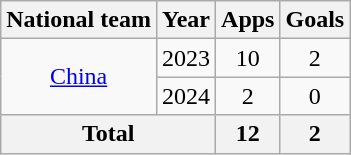<table class="wikitable" style="text-align:center">
<tr>
<th>National team</th>
<th>Year</th>
<th>Apps</th>
<th>Goals</th>
</tr>
<tr>
<td rowspan="2"><a href='#'>China</a></td>
<td>2023</td>
<td>10</td>
<td>2</td>
</tr>
<tr>
<td>2024</td>
<td>2</td>
<td>0</td>
</tr>
<tr>
<th colspan="2">Total</th>
<th>12</th>
<th>2</th>
</tr>
</table>
